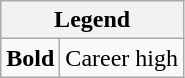<table class="wikitable">
<tr>
<th colspan="2">Legend</th>
</tr>
<tr>
<td><strong>Bold</strong></td>
<td>Career high</td>
</tr>
</table>
